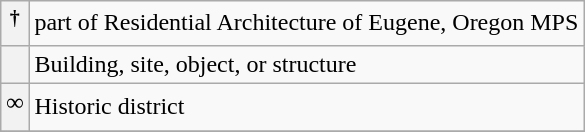<table class="wikitable">
<tr ->
<th><strong><sup>†</sup></strong></th>
<td>part of Residential Architecture of Eugene, Oregon MPS</td>
</tr>
<tr ->
<th><strong> </strong></th>
<td>Building, site, object, or structure</td>
</tr>
<tr ->
<th><strong><sup><big>∞</big></sup></strong></th>
<td>Historic district</td>
</tr>
<tr ->
</tr>
</table>
